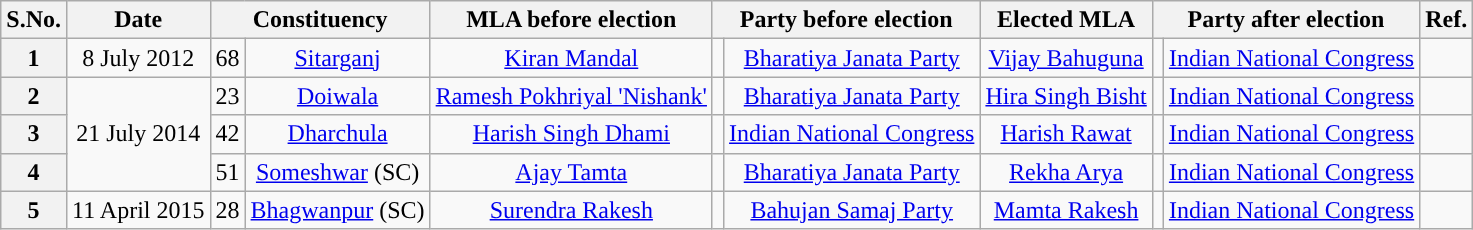<table class="wikitable sortable" style="text-align:center;">
<tr>
<th>S.No.</th>
<th>Date</th>
<th colspan="2">Constituency</th>
<th>MLA before election</th>
<th colspan="2">Party before election</th>
<th>Elected MLA</th>
<th colspan="2">Party after election</th>
<th>Ref.</th>
</tr>
<tr>
<th>1</th>
<td>8 July 2012</td>
<td>68</td>
<td><a href='#'>Sitarganj</a></td>
<td><a href='#'>Kiran Mandal</a></td>
<td></td>
<td><a href='#'>Bharatiya Janata Party</a></td>
<td><a href='#'>Vijay Bahuguna</a></td>
<td></td>
<td><a href='#'>Indian National Congress</a></td>
<td></td>
</tr>
<tr>
<th>2</th>
<td rowspan="3">21 July 2014</td>
<td>23</td>
<td><a href='#'>Doiwala</a></td>
<td><a href='#'>Ramesh Pokhriyal 'Nishank'</a></td>
<td></td>
<td><a href='#'>Bharatiya Janata Party</a></td>
<td><a href='#'>Hira Singh Bisht</a></td>
<td></td>
<td><a href='#'>Indian National Congress</a></td>
<td></td>
</tr>
<tr>
<th>3</th>
<td>42</td>
<td><a href='#'>Dharchula</a></td>
<td><a href='#'>Harish Singh Dhami</a></td>
<td></td>
<td><a href='#'>Indian National Congress</a></td>
<td><a href='#'>Harish Rawat</a></td>
<td></td>
<td><a href='#'>Indian National Congress</a></td>
<td></td>
</tr>
<tr>
<th>4</th>
<td>51</td>
<td><a href='#'>Someshwar</a> (SC)</td>
<td><a href='#'>Ajay Tamta</a></td>
<td></td>
<td><a href='#'>Bharatiya Janata Party</a></td>
<td><a href='#'>Rekha Arya</a></td>
<td></td>
<td><a href='#'>Indian National Congress</a></td>
<td></td>
</tr>
<tr>
<th>5</th>
<td>11 April 2015</td>
<td>28</td>
<td><a href='#'>Bhagwanpur</a> (SC)</td>
<td><a href='#'>Surendra Rakesh</a></td>
<td></td>
<td><a href='#'>Bahujan Samaj Party</a></td>
<td><a href='#'>Mamta Rakesh</a></td>
<td></td>
<td><a href='#'>Indian National Congress</a></td>
<td></td>
</tr>
</table>
